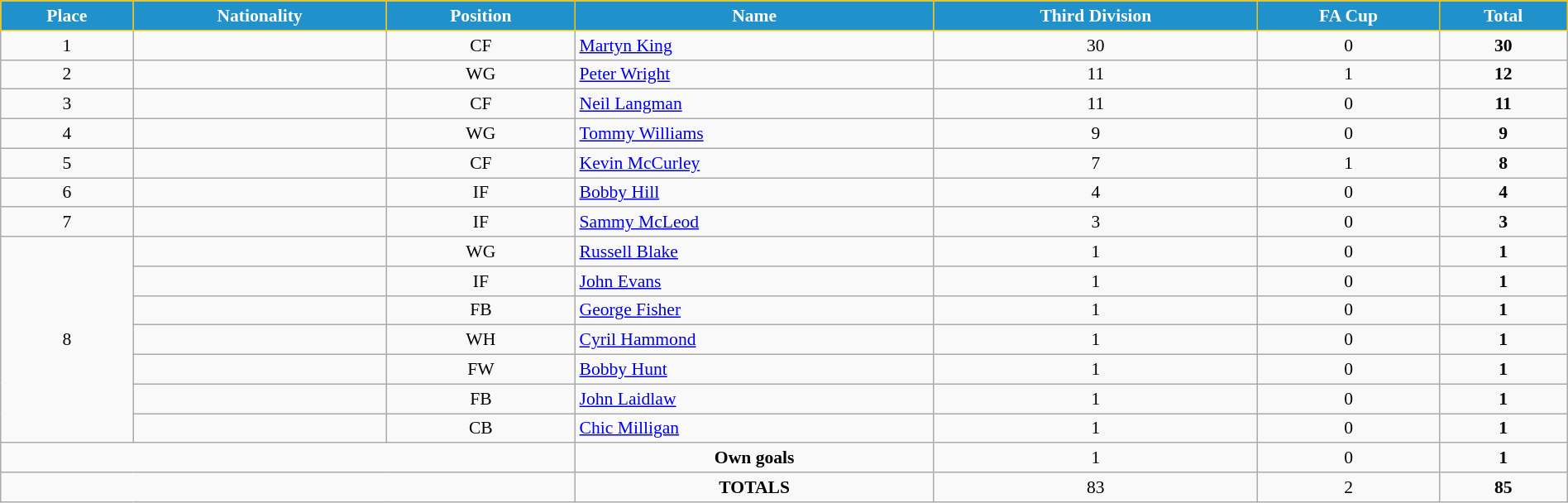<table class="wikitable" style="text-align:center; font-size:90%; width:100%;">
<tr>
<th style="background:#2191CC; color:white; border:1px solid #F7C408; text-align:center;">Place</th>
<th style="background:#2191CC; color:white; border:1px solid #F7C408; text-align:center;">Nationality</th>
<th style="background:#2191CC; color:white; border:1px solid #F7C408; text-align:center;">Position</th>
<th style="background:#2191CC; color:white; border:1px solid #F7C408; text-align:center;">Name</th>
<th style="background:#2191CC; color:white; border:1px solid #F7C408; text-align:center;">Third Division</th>
<th style="background:#2191CC; color:white; border:1px solid #F7C408; text-align:center;">FA Cup</th>
<th style="background:#2191CC; color:white; border:1px solid #F7C408; text-align:center;">Total</th>
</tr>
<tr>
<td>1</td>
<td></td>
<td>CF</td>
<td align="left"><a href='#'>Martyn King</a></td>
<td>30</td>
<td>0</td>
<td><strong>30</strong></td>
</tr>
<tr>
<td>2</td>
<td></td>
<td>WG</td>
<td align="left"><a href='#'>Peter Wright</a></td>
<td>11</td>
<td>1</td>
<td><strong>12</strong></td>
</tr>
<tr>
<td>3</td>
<td></td>
<td>CF</td>
<td align="left"><a href='#'>Neil Langman</a></td>
<td>11</td>
<td>0</td>
<td><strong>11</strong></td>
</tr>
<tr>
<td>4</td>
<td></td>
<td>WG</td>
<td align="left"><a href='#'>Tommy Williams</a></td>
<td>9</td>
<td>0</td>
<td><strong>9</strong></td>
</tr>
<tr>
<td>5</td>
<td></td>
<td>CF</td>
<td align="left"><a href='#'>Kevin McCurley</a></td>
<td>7</td>
<td>1</td>
<td><strong>8</strong></td>
</tr>
<tr>
<td>6</td>
<td></td>
<td>IF</td>
<td align="left"><a href='#'>Bobby Hill</a></td>
<td>4</td>
<td>0</td>
<td><strong>4</strong></td>
</tr>
<tr>
<td>7</td>
<td></td>
<td>IF</td>
<td align="left"><a href='#'>Sammy McLeod</a></td>
<td>3</td>
<td>0</td>
<td><strong>3</strong></td>
</tr>
<tr>
<td rowspan="7">8</td>
<td></td>
<td>WG</td>
<td align="left"><a href='#'>Russell Blake</a></td>
<td>1</td>
<td>0</td>
<td><strong>1</strong></td>
</tr>
<tr>
<td></td>
<td>IF</td>
<td align="left"><a href='#'>John Evans</a></td>
<td>1</td>
<td>0</td>
<td><strong>1</strong></td>
</tr>
<tr>
<td></td>
<td>FB</td>
<td align="left"><a href='#'>George Fisher</a></td>
<td>1</td>
<td>0</td>
<td><strong>1</strong></td>
</tr>
<tr>
<td></td>
<td>WH</td>
<td align="left"><a href='#'>Cyril Hammond</a></td>
<td>1</td>
<td>0</td>
<td><strong>1</strong></td>
</tr>
<tr>
<td></td>
<td>FW</td>
<td align="left"><a href='#'>Bobby Hunt</a></td>
<td>1</td>
<td>0</td>
<td><strong>1</strong></td>
</tr>
<tr>
<td></td>
<td>FB</td>
<td align="left"><a href='#'>John Laidlaw</a></td>
<td>1</td>
<td>0</td>
<td><strong>1</strong></td>
</tr>
<tr>
<td></td>
<td>CB</td>
<td align="left"><a href='#'>Chic Milligan</a></td>
<td>1</td>
<td>0</td>
<td><strong>1</strong></td>
</tr>
<tr>
<td colspan="3"></td>
<td><strong>Own goals</strong></td>
<td>1</td>
<td>0</td>
<td><strong>1</strong></td>
</tr>
<tr>
<td colspan="3"></td>
<td><strong>TOTALS</strong></td>
<td>83</td>
<td>2</td>
<td><strong>85</strong></td>
</tr>
</table>
